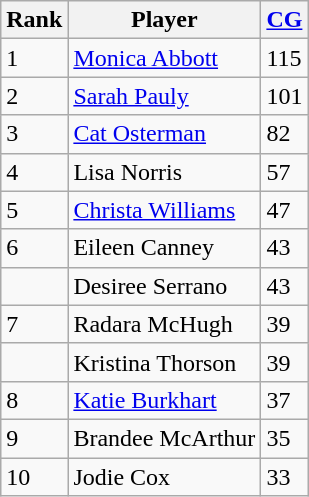<table class="wikitable" style="float:left;">
<tr style="white-space: nowrap;">
<th>Rank</th>
<th>Player</th>
<th><a href='#'>CG</a></th>
</tr>
<tr>
<td>1</td>
<td><a href='#'>Monica Abbott</a></td>
<td>115</td>
</tr>
<tr>
<td>2</td>
<td><a href='#'>Sarah Pauly</a></td>
<td>101</td>
</tr>
<tr>
<td>3</td>
<td><a href='#'>Cat Osterman</a></td>
<td>82</td>
</tr>
<tr>
<td>4</td>
<td>Lisa Norris</td>
<td>57</td>
</tr>
<tr>
<td>5</td>
<td><a href='#'>Christa Williams</a></td>
<td>47</td>
</tr>
<tr>
<td>6</td>
<td>Eileen Canney</td>
<td>43</td>
</tr>
<tr>
<td></td>
<td>Desiree Serrano</td>
<td>43</td>
</tr>
<tr>
<td>7</td>
<td>Radara McHugh</td>
<td>39</td>
</tr>
<tr>
<td></td>
<td>Kristina Thorson</td>
<td>39</td>
</tr>
<tr>
<td>8</td>
<td><a href='#'>Katie Burkhart</a></td>
<td>37</td>
</tr>
<tr>
<td>9</td>
<td>Brandee McArthur</td>
<td>35</td>
</tr>
<tr>
<td>10</td>
<td>Jodie Cox</td>
<td>33</td>
</tr>
</table>
